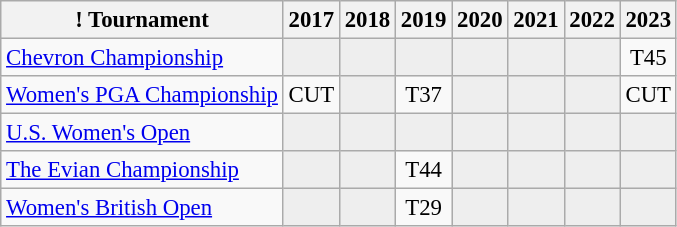<table class="wikitable" style="font-size:95%;text-align:center;">
<tr>
<th>! Tournament</th>
<th>2017</th>
<th>2018</th>
<th>2019</th>
<th>2020</th>
<th>2021</th>
<th>2022</th>
<th>2023</th>
</tr>
<tr>
<td align=left><a href='#'>Chevron Championship</a></td>
<td style="background:#eeeeee;"></td>
<td style="background:#eeeeee;"></td>
<td style="background:#eeeeee;"></td>
<td style="background:#eeeeee;"></td>
<td style="background:#eeeeee;"></td>
<td style="background:#eeeeee;"></td>
<td>T45</td>
</tr>
<tr>
<td align=left><a href='#'>Women's PGA Championship</a></td>
<td>CUT</td>
<td style="background:#eeeeee;"></td>
<td>T37</td>
<td style="background:#eeeeee;"></td>
<td style="background:#eeeeee;"></td>
<td style="background:#eeeeee;"></td>
<td>CUT</td>
</tr>
<tr>
<td align=left><a href='#'>U.S. Women's Open</a></td>
<td style="background:#eeeeee;"></td>
<td style="background:#eeeeee;"></td>
<td style="background:#eeeeee;"></td>
<td style="background:#eeeeee;"></td>
<td style="background:#eeeeee;"></td>
<td style="background:#eeeeee;"></td>
<td style="background:#eeeeee;"></td>
</tr>
<tr>
<td align=left><a href='#'>The Evian Championship</a></td>
<td style="background:#eeeeee;"></td>
<td style="background:#eeeeee;"></td>
<td>T44</td>
<td style="background:#eeeeee;"></td>
<td style="background:#eeeeee;"></td>
<td style="background:#eeeeee;"></td>
<td style="background:#eeeeee;"></td>
</tr>
<tr>
<td align=left><a href='#'>Women's British Open</a></td>
<td style="background:#eeeeee;"></td>
<td style="background:#eeeeee;"></td>
<td>T29</td>
<td style="background:#eeeeee;"></td>
<td style="background:#eeeeee;"></td>
<td style="background:#eeeeee;"></td>
<td style="background:#eeeeee;"></td>
</tr>
</table>
